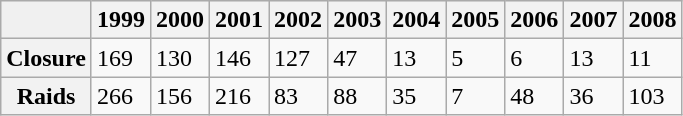<table class="wikitable">
<tr style="text-align:center; background:#f0f0f0;">
<th style="text-align:center; background:#f0f0f0;"></th>
<th>1999</th>
<th>2000</th>
<th>2001</th>
<th>2002</th>
<th>2003</th>
<th>2004</th>
<th>2005</th>
<th>2006</th>
<th>2007</th>
<th>2008</th>
</tr>
<tr>
<th>Closure</th>
<td>169</td>
<td>130</td>
<td>146</td>
<td>127</td>
<td>47</td>
<td>13</td>
<td>5</td>
<td>6</td>
<td>13</td>
<td>11</td>
</tr>
<tr>
<th>Raids</th>
<td>266</td>
<td>156</td>
<td>216</td>
<td>83</td>
<td>88</td>
<td>35</td>
<td>7</td>
<td>48</td>
<td>36</td>
<td>103</td>
</tr>
</table>
